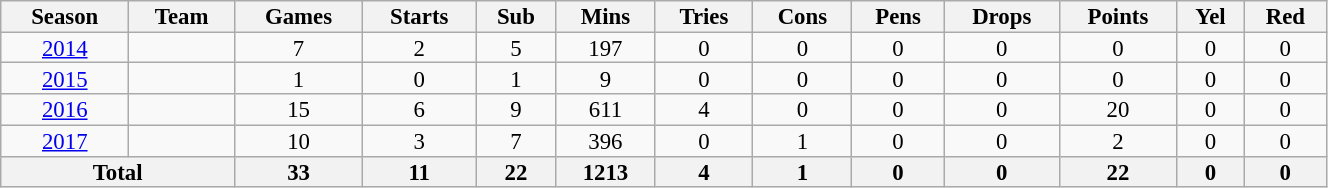<table class="wikitable" style="text-align:center; line-height:90%; font-size:95%; width:70%;">
<tr>
<th>Season</th>
<th>Team</th>
<th>Games</th>
<th>Starts</th>
<th>Sub</th>
<th>Mins</th>
<th>Tries</th>
<th>Cons</th>
<th>Pens</th>
<th>Drops</th>
<th>Points</th>
<th>Yel</th>
<th>Red</th>
</tr>
<tr>
<td><a href='#'>2014</a></td>
<td></td>
<td>7</td>
<td>2</td>
<td>5</td>
<td>197</td>
<td>0</td>
<td>0</td>
<td>0</td>
<td>0</td>
<td>0</td>
<td>0</td>
<td>0</td>
</tr>
<tr>
<td><a href='#'>2015</a></td>
<td></td>
<td>1</td>
<td>0</td>
<td>1</td>
<td>9</td>
<td>0</td>
<td>0</td>
<td>0</td>
<td>0</td>
<td>0</td>
<td>0</td>
<td>0</td>
</tr>
<tr>
<td><a href='#'>2016</a></td>
<td></td>
<td>15</td>
<td>6</td>
<td>9</td>
<td>611</td>
<td>4</td>
<td>0</td>
<td>0</td>
<td>0</td>
<td>20</td>
<td>0</td>
<td>0</td>
</tr>
<tr>
<td><a href='#'>2017</a></td>
<td></td>
<td>10</td>
<td>3</td>
<td>7</td>
<td>396</td>
<td>0</td>
<td>1</td>
<td>0</td>
<td>0</td>
<td>2</td>
<td>0</td>
<td>0</td>
</tr>
<tr>
<th colspan="2">Total</th>
<th>33</th>
<th>11</th>
<th>22</th>
<th>1213</th>
<th>4</th>
<th>1</th>
<th>0</th>
<th>0</th>
<th>22</th>
<th>0</th>
<th>0</th>
</tr>
</table>
